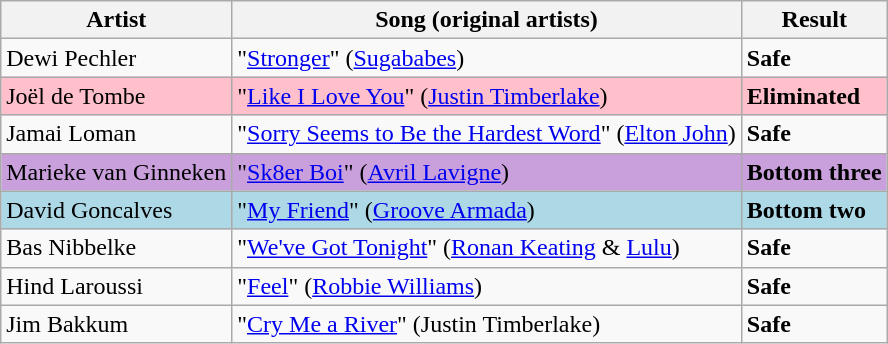<table class=wikitable>
<tr>
<th>Artist</th>
<th>Song (original artists)</th>
<th>Result</th>
</tr>
<tr>
<td>Dewi Pechler</td>
<td>"<a href='#'>Stronger</a>" (<a href='#'>Sugababes</a>)</td>
<td><strong>Safe</strong></td>
</tr>
<tr style="background:pink;">
<td>Joël de Tombe</td>
<td>"<a href='#'>Like I Love You</a>" (<a href='#'>Justin Timberlake</a>)</td>
<td><strong>Eliminated</strong></td>
</tr>
<tr>
<td>Jamai Loman</td>
<td>"<a href='#'>Sorry Seems to Be the Hardest Word</a>" (<a href='#'>Elton John</a>)</td>
<td><strong>Safe</strong></td>
</tr>
<tr style="background:#C9A0DC">
<td>Marieke van Ginneken</td>
<td>"<a href='#'>Sk8er Boi</a>" (<a href='#'>Avril Lavigne</a>)</td>
<td><strong>Bottom three</strong></td>
</tr>
<tr style="background:lightblue;">
<td>David Goncalves</td>
<td>"<a href='#'>My Friend</a>" (<a href='#'>Groove Armada</a>)</td>
<td><strong>Bottom two</strong></td>
</tr>
<tr>
<td>Bas Nibbelke</td>
<td>"<a href='#'>We've Got Tonight</a>" (<a href='#'>Ronan Keating</a> & <a href='#'>Lulu</a>)</td>
<td><strong>Safe</strong></td>
</tr>
<tr>
<td>Hind Laroussi</td>
<td>"<a href='#'>Feel</a>" (<a href='#'>Robbie Williams</a>)</td>
<td><strong>Safe</strong></td>
</tr>
<tr>
<td>Jim Bakkum</td>
<td>"<a href='#'>Cry Me a River</a>" (Justin Timberlake)</td>
<td><strong>Safe</strong></td>
</tr>
</table>
